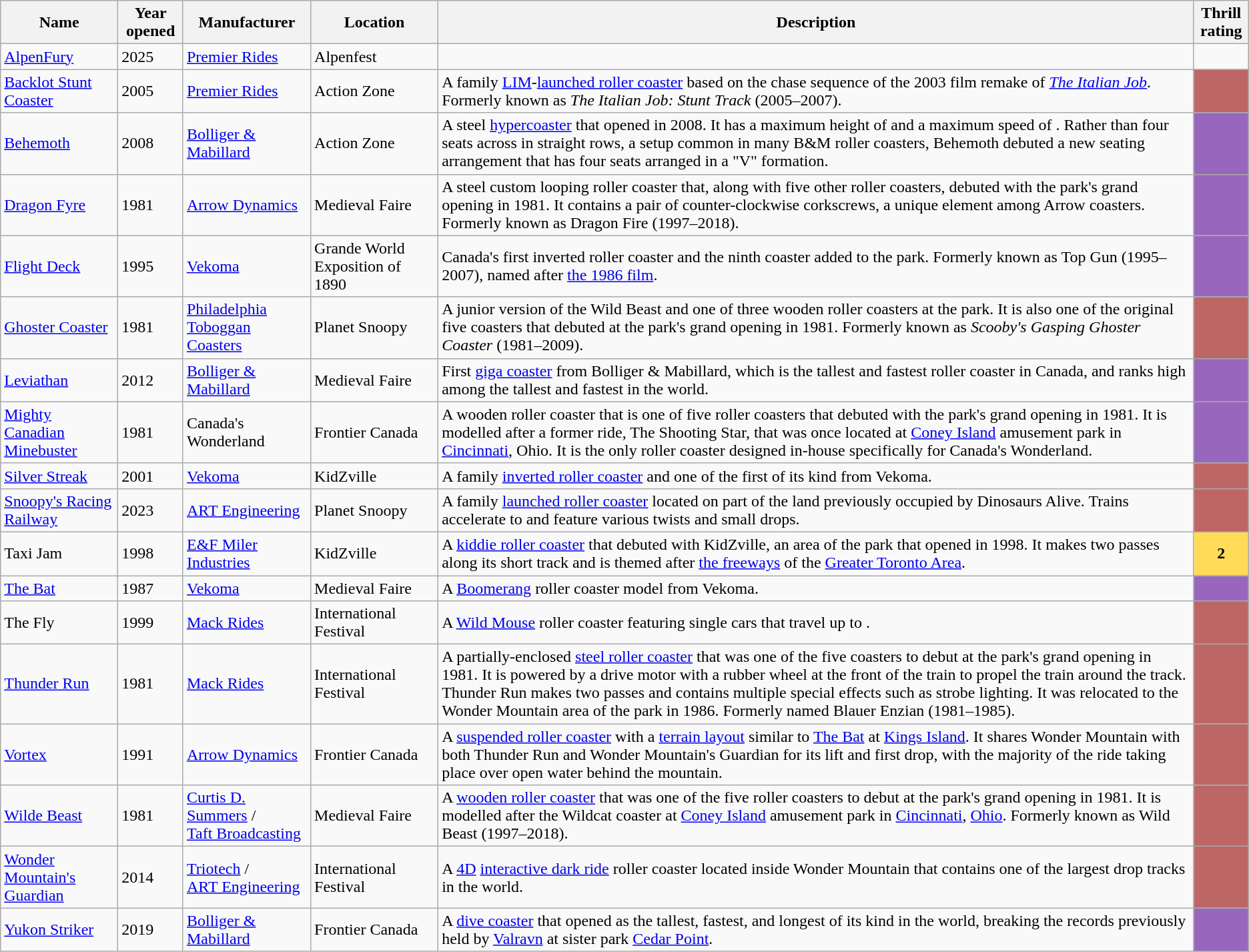<table class="wikitable sortable">
<tr>
<th width=110px>Name</th>
<th>Year opened</th>
<th width=120px>Manufacturer</th>
<th width=120px>Location</th>
<th>Description</th>
<th style=max-width:4em>Thrill rating</th>
</tr>
<tr>
<td><a href='#'>AlpenFury</a></td>
<td>2025</td>
<td><a href='#'>Premier Rides</a></td>
<td>Alpenfest</td>
<td></td>
<td align="center"><strong></strong></td>
</tr>
<tr>
<td><a href='#'>Backlot Stunt Coaster</a></td>
<td>2005</td>
<td><a href='#'>Premier Rides</a></td>
<td>Action Zone</td>
<td>A family <a href='#'>LIM</a>-<a href='#'>launched roller coaster</a> based on the chase sequence of the 2003 film remake of <em><a href='#'>The Italian Job</a></em>. Formerly known as <em>The Italian Job: Stunt Track</em> (2005–2007).</td>
<td bgcolor="#BC6666" align="center"><strong></strong></td>
</tr>
<tr>
<td><a href='#'>Behemoth</a></td>
<td>2008</td>
<td><a href='#'>Bolliger & Mabillard</a></td>
<td>Action Zone</td>
<td>A steel <a href='#'>hypercoaster</a> that opened in 2008. It has a maximum height of  and a maximum speed of . Rather than four seats across in straight rows, a setup common in many B&M roller coasters, Behemoth debuted a new seating arrangement that has four seats arranged in a "V" formation.</td>
<td bgcolor="#9866BC" align="center"><strong></strong></td>
</tr>
<tr>
<td><a href='#'>Dragon Fyre</a></td>
<td>1981</td>
<td><a href='#'>Arrow Dynamics</a></td>
<td>Medieval Faire</td>
<td>A steel custom looping roller coaster that, along with five other roller coasters, debuted with the park's grand opening in 1981. It contains a pair of counter-clockwise corkscrews, a unique element among Arrow coasters. Formerly known as Dragon Fire (1997–2018).</td>
<td bgcolor="#9866BC" align="center"><strong></strong></td>
</tr>
<tr>
<td><a href='#'>Flight Deck</a></td>
<td>1995</td>
<td><a href='#'>Vekoma</a></td>
<td>Grande World Exposition of 1890</td>
<td>Canada's first inverted roller coaster and the ninth coaster added to the park. Formerly known as Top Gun (1995–2007), named after <a href='#'>the 1986 film</a>.</td>
<td bgcolor="#9866BC" align="center"><strong></strong></td>
</tr>
<tr>
<td><a href='#'>Ghoster Coaster</a></td>
<td>1981</td>
<td><a href='#'>Philadelphia Toboggan Coasters</a></td>
<td>Planet Snoopy</td>
<td>A junior version of the Wild Beast and one of three wooden roller coasters at the park. It is also one of the original five coasters that debuted at the park's grand opening in 1981. Formerly known as <em>Scooby's Gasping Ghoster Coaster</em> (1981–2009).</td>
<td bgcolor="#BC6666" align="center"><strong></strong></td>
</tr>
<tr>
<td><a href='#'>Leviathan</a></td>
<td>2012</td>
<td><a href='#'>Bolliger & Mabillard</a></td>
<td>Medieval Faire</td>
<td>First <a href='#'>giga coaster</a> from Bolliger & Mabillard, which is the tallest and fastest roller coaster in Canada, and ranks high among the tallest and fastest in the world.</td>
<td bgcolor="#9866BC" align="center"><strong></strong></td>
</tr>
<tr>
<td><a href='#'>Mighty Canadian Minebuster</a></td>
<td>1981</td>
<td>Canada's Wonderland</td>
<td>Frontier Canada</td>
<td>A wooden roller coaster that is one of five roller coasters that debuted with the park's grand opening in 1981. It is modelled after a former ride, The Shooting Star, that was once located at <a href='#'>Coney Island</a> amusement park in <a href='#'>Cincinnati</a>, Ohio. It is the only roller coaster designed in-house specifically for Canada's Wonderland.</td>
<td bgcolor="#9866BC" align="center"><strong></strong></td>
</tr>
<tr>
<td><a href='#'>Silver Streak</a></td>
<td>2001</td>
<td><a href='#'>Vekoma</a></td>
<td>KidZville</td>
<td>A family <a href='#'>inverted roller coaster</a> and one of the first of its kind from Vekoma.</td>
<td bgcolor="#BC6666" align="center"><strong></strong></td>
</tr>
<tr>
<td><a href='#'>Snoopy's Racing Railway</a></td>
<td>2023</td>
<td><a href='#'>ART Engineering</a></td>
<td>Planet Snoopy</td>
<td>A family <a href='#'>launched roller coaster</a> located on part of the land previously occupied by Dinosaurs Alive. Trains accelerate to  and feature various twists and small drops.</td>
<td bgcolor="#BC6666" align="center"><strong></strong></td>
</tr>
<tr>
<td>Taxi Jam</td>
<td>1998</td>
<td><a href='#'>E&F Miler Industries</a></td>
<td>KidZville</td>
<td>A <a href='#'>kiddie roller coaster</a> that debuted with KidZville, an area of the park that opened in 1998. It makes two passes along its short track and is themed after <a href='#'>the freeways</a> of the <a href='#'>Greater Toronto Area</a>.</td>
<td bgcolor="#FFDB58" align="center"><strong>2</strong></td>
</tr>
<tr>
<td><a href='#'>The Bat</a></td>
<td>1987</td>
<td><a href='#'>Vekoma</a></td>
<td>Medieval Faire</td>
<td>A <a href='#'>Boomerang</a> roller coaster model from Vekoma.</td>
<td bgcolor="#9866BC" align="center"><strong></strong></td>
</tr>
<tr>
<td>The Fly</td>
<td>1999</td>
<td><a href='#'>Mack Rides</a></td>
<td>International Festival</td>
<td>A <a href='#'>Wild Mouse</a> roller coaster featuring single cars that travel up to .</td>
<td bgcolor="#BC6666" align="center"><strong></strong></td>
</tr>
<tr>
<td><a href='#'>Thunder Run</a></td>
<td>1981</td>
<td><a href='#'>Mack Rides</a></td>
<td>International Festival</td>
<td>A partially-enclosed <a href='#'>steel roller coaster</a> that was one of the five coasters to debut at the park's grand opening in 1981. It is powered by a drive motor with a rubber wheel at the front of the train to propel the train around the track. Thunder Run makes two passes and contains multiple special effects such as strobe lighting. It was relocated to the Wonder Mountain area of the park in 1986. Formerly named Blauer Enzian (1981–1985).</td>
<td bgcolor="#BC6666" align="center"><strong></strong></td>
</tr>
<tr>
<td><a href='#'>Vortex</a></td>
<td>1991</td>
<td><a href='#'>Arrow Dynamics</a></td>
<td>Frontier Canada</td>
<td>A <a href='#'>suspended roller coaster</a> with a <a href='#'>terrain layout</a> similar to <a href='#'>The Bat</a> at <a href='#'>Kings Island</a>. It shares Wonder Mountain with both Thunder Run and Wonder Mountain's Guardian for its lift and first drop, with the majority of the ride taking place over open water behind the mountain.</td>
<td bgcolor="#BC6666" align="center"><strong></strong></td>
</tr>
<tr>
<td><a href='#'>Wilde Beast</a></td>
<td>1981</td>
<td><a href='#'>Curtis D. Summers</a> /<br><a href='#'>Taft Broadcasting</a></td>
<td>Medieval Faire</td>
<td>A <a href='#'>wooden roller coaster</a> that was one of the five roller coasters to debut at the park's grand opening in 1981. It is modelled after the Wildcat coaster at <a href='#'>Coney Island</a> amusement park in <a href='#'>Cincinnati</a>, <a href='#'>Ohio</a>. Formerly known as Wild Beast (1997–2018).</td>
<td bgcolor="#BC6666" align="center"><strong></strong></td>
</tr>
<tr>
<td><a href='#'>Wonder Mountain's Guardian</a></td>
<td>2014</td>
<td><a href='#'>Triotech</a> /<br><a href='#'>ART Engineering</a></td>
<td>International Festival</td>
<td>A <a href='#'>4D</a> <a href='#'>interactive dark ride</a> roller coaster located inside Wonder Mountain that contains one of the largest drop tracks in the world.</td>
<td bgcolor="#BC6666" align="center"><strong></strong></td>
</tr>
<tr>
<td><a href='#'>Yukon Striker</a></td>
<td>2019</td>
<td><a href='#'>Bolliger & Mabillard</a></td>
<td>Frontier Canada</td>
<td>A <a href='#'>dive coaster</a> that opened as the tallest, fastest, and longest of its kind in the world, breaking the records previously held by <a href='#'>Valravn</a> at sister park <a href='#'>Cedar Point</a>.</td>
<td bgcolor="#9866BC" align="center"><strong></strong></td>
</tr>
</table>
